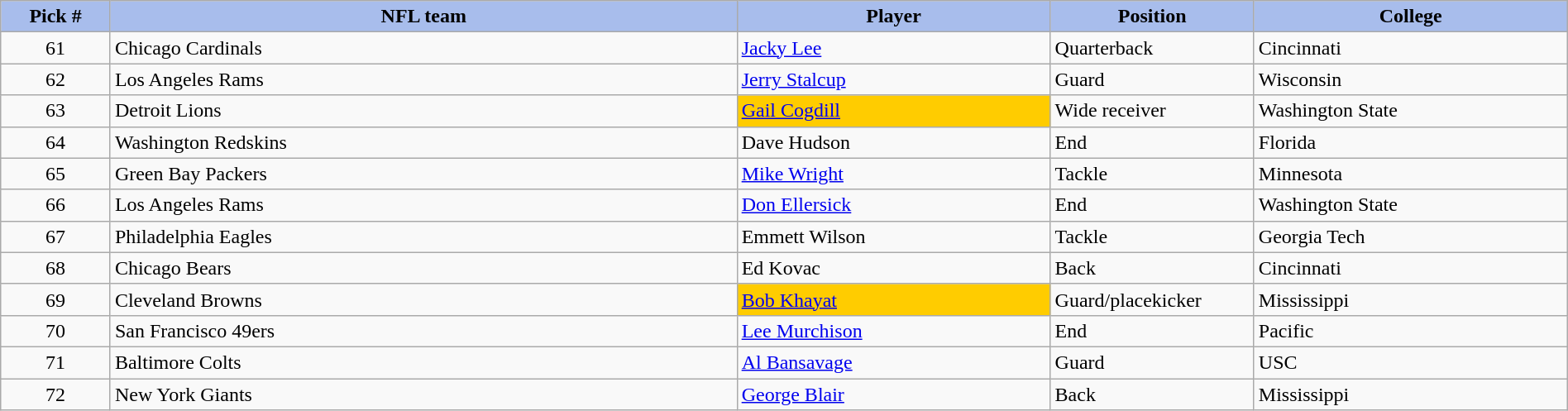<table class="wikitable sortable sortable" style="width: 100%">
<tr>
<th style="background:#A8BDEC;" width=7%>Pick #</th>
<th width=40% style="background:#A8BDEC;">NFL team</th>
<th width=20% style="background:#A8BDEC;">Player</th>
<th width=13% style="background:#A8BDEC;">Position</th>
<th style="background:#A8BDEC;">College</th>
</tr>
<tr>
<td align=center>61</td>
<td>Chicago Cardinals</td>
<td><a href='#'>Jacky Lee</a></td>
<td>Quarterback</td>
<td>Cincinnati</td>
</tr>
<tr>
<td align=center>62</td>
<td>Los Angeles Rams</td>
<td><a href='#'>Jerry Stalcup</a></td>
<td>Guard</td>
<td>Wisconsin</td>
</tr>
<tr>
<td align=center>63</td>
<td>Detroit Lions</td>
<td bgcolor="#FFCC00"><a href='#'>Gail Cogdill</a></td>
<td>Wide receiver</td>
<td>Washington State</td>
</tr>
<tr>
<td align=center>64</td>
<td>Washington Redskins</td>
<td>Dave Hudson</td>
<td>End</td>
<td>Florida</td>
</tr>
<tr>
<td align=center>65</td>
<td>Green Bay Packers</td>
<td><a href='#'>Mike Wright</a></td>
<td>Tackle</td>
<td>Minnesota</td>
</tr>
<tr>
<td align=center>66</td>
<td>Los Angeles Rams</td>
<td><a href='#'>Don Ellersick</a></td>
<td>End</td>
<td>Washington State</td>
</tr>
<tr>
<td align=center>67</td>
<td>Philadelphia Eagles</td>
<td>Emmett Wilson</td>
<td>Tackle</td>
<td>Georgia Tech</td>
</tr>
<tr>
<td align=center>68</td>
<td>Chicago Bears</td>
<td>Ed Kovac</td>
<td>Back</td>
<td>Cincinnati</td>
</tr>
<tr>
<td align=center>69</td>
<td>Cleveland Browns</td>
<td bgcolor="#FFCC00"><a href='#'>Bob Khayat</a></td>
<td>Guard/placekicker</td>
<td>Mississippi</td>
</tr>
<tr>
<td align=center>70</td>
<td>San Francisco 49ers</td>
<td><a href='#'>Lee Murchison</a></td>
<td>End</td>
<td>Pacific</td>
</tr>
<tr>
<td align=center>71</td>
<td>Baltimore Colts</td>
<td><a href='#'>Al Bansavage</a></td>
<td>Guard</td>
<td>USC</td>
</tr>
<tr>
<td align=center>72</td>
<td>New York Giants</td>
<td><a href='#'>George Blair</a></td>
<td>Back</td>
<td>Mississippi</td>
</tr>
</table>
